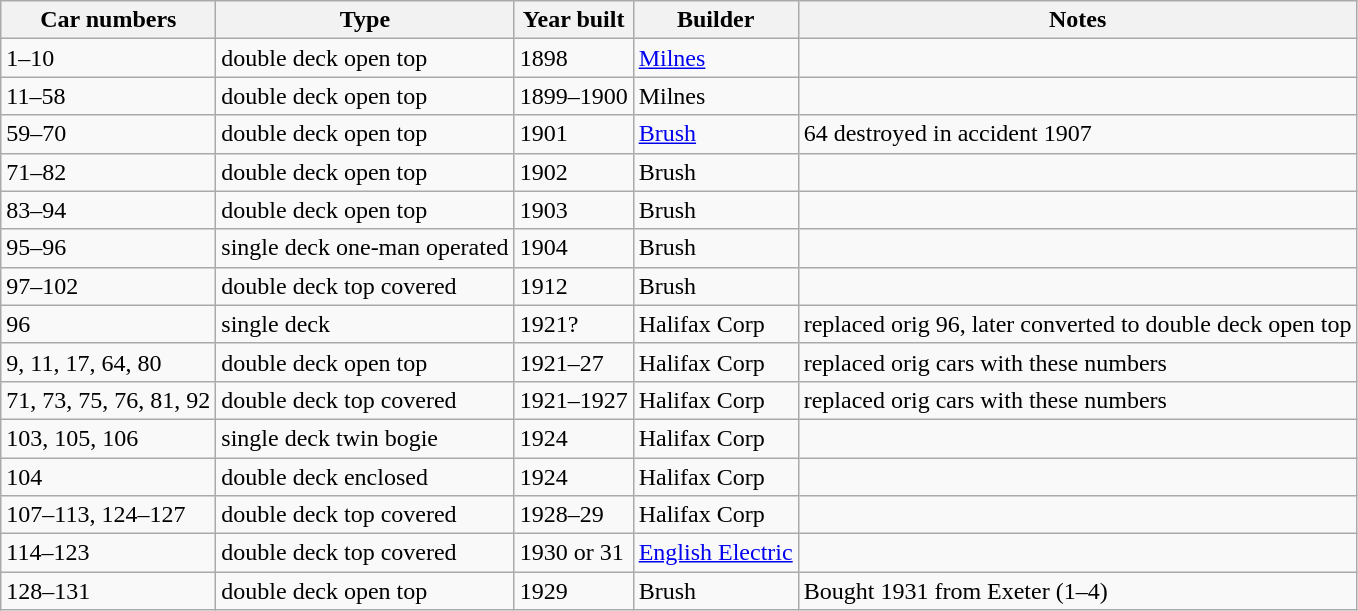<table class="wikitable">
<tr>
<th>Car numbers</th>
<th>Type</th>
<th>Year built</th>
<th>Builder</th>
<th>Notes</th>
</tr>
<tr>
<td>1–10</td>
<td>double deck open top</td>
<td>1898</td>
<td><a href='#'>Milnes</a></td>
<td></td>
</tr>
<tr>
<td>11–58</td>
<td>double deck open top</td>
<td>1899–1900</td>
<td>Milnes</td>
<td></td>
</tr>
<tr>
<td>59–70</td>
<td>double deck open top</td>
<td>1901</td>
<td><a href='#'>Brush</a></td>
<td>64 destroyed in accident 1907</td>
</tr>
<tr>
<td>71–82</td>
<td>double deck open top</td>
<td>1902</td>
<td>Brush</td>
<td></td>
</tr>
<tr>
<td>83–94</td>
<td>double deck open top</td>
<td>1903</td>
<td>Brush</td>
<td></td>
</tr>
<tr>
<td>95–96</td>
<td>single deck one-man operated</td>
<td>1904</td>
<td>Brush</td>
<td></td>
</tr>
<tr>
<td>97–102</td>
<td>double deck top covered</td>
<td>1912</td>
<td>Brush</td>
<td></td>
</tr>
<tr>
<td>96</td>
<td>single deck</td>
<td>1921?</td>
<td>Halifax Corp</td>
<td>replaced orig 96, later converted to double deck open top</td>
</tr>
<tr>
<td>9, 11, 17, 64, 80</td>
<td>double deck open top</td>
<td>1921–27</td>
<td>Halifax Corp</td>
<td>replaced orig cars with these numbers</td>
</tr>
<tr>
<td>71, 73, 75, 76, 81, 92</td>
<td>double deck top covered</td>
<td>1921–1927</td>
<td>Halifax Corp</td>
<td>replaced orig cars with these numbers</td>
</tr>
<tr>
<td>103, 105, 106</td>
<td>single deck twin bogie</td>
<td>1924</td>
<td>Halifax Corp</td>
<td></td>
</tr>
<tr>
<td>104</td>
<td>double deck enclosed</td>
<td>1924</td>
<td>Halifax Corp</td>
<td></td>
</tr>
<tr>
<td>107–113, 124–127</td>
<td>double deck top covered</td>
<td>1928–29</td>
<td>Halifax Corp</td>
<td></td>
</tr>
<tr>
<td>114–123</td>
<td>double deck top covered</td>
<td>1930 or 31</td>
<td><a href='#'>English Electric</a></td>
<td></td>
</tr>
<tr>
<td>128–131</td>
<td>double deck open top</td>
<td>1929</td>
<td>Brush</td>
<td>Bought 1931 from Exeter (1–4)</td>
</tr>
</table>
